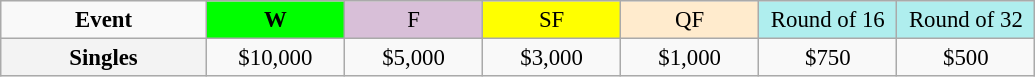<table class=wikitable style=font-size:95%;text-align:center>
<tr>
<td style="width:130px"><strong>Event</strong></td>
<td style="width:85px; background:lime"><strong>W</strong></td>
<td style="width:85px; background:thistle">F</td>
<td style="width:85px; background:#ffff00">SF</td>
<td style="width:85px; background:#ffebcd">QF</td>
<td style="width:85px; background:#afeeee">Round of 16</td>
<td style="width:85px; background:#afeeee">Round of 32</td>
</tr>
<tr>
<th style=background:#f3f3f3>Singles </th>
<td>$10,000</td>
<td>$5,000</td>
<td>$3,000</td>
<td>$1,000</td>
<td>$750</td>
<td>$500</td>
</tr>
</table>
